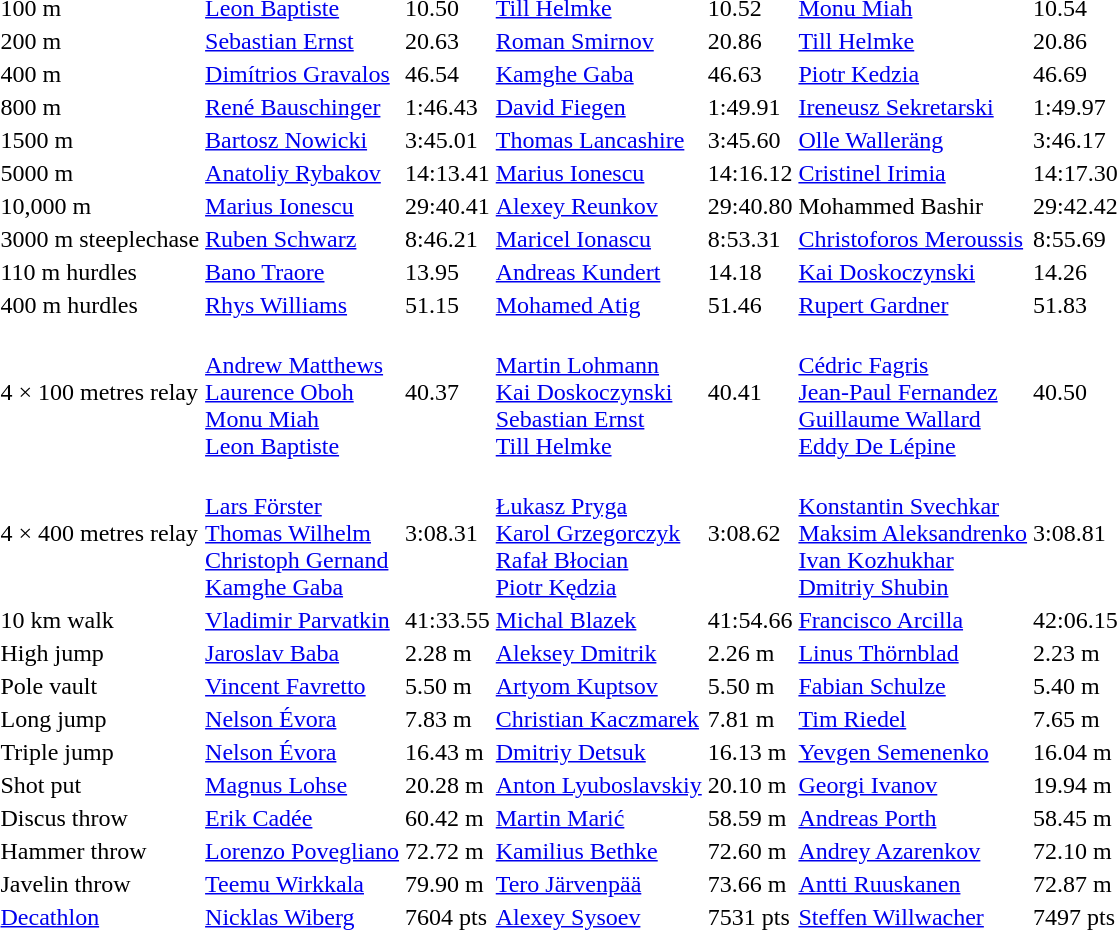<table>
<tr>
<td>100 m</td>
<td><a href='#'>Leon Baptiste</a><br></td>
<td>10.50</td>
<td><a href='#'>Till Helmke</a><br></td>
<td>10.52</td>
<td><a href='#'>Monu Miah</a><br></td>
<td>10.54</td>
</tr>
<tr>
<td>200 m</td>
<td><a href='#'>Sebastian Ernst</a><br></td>
<td>20.63</td>
<td><a href='#'>Roman Smirnov</a><br></td>
<td>20.86</td>
<td><a href='#'>Till Helmke</a><br></td>
<td>20.86</td>
</tr>
<tr>
<td>400 m</td>
<td><a href='#'>Dimítrios Gravalos</a><br></td>
<td>46.54</td>
<td><a href='#'>Kamghe Gaba</a><br></td>
<td>46.63</td>
<td><a href='#'>Piotr Kedzia</a><br></td>
<td>46.69</td>
</tr>
<tr>
<td>800 m</td>
<td><a href='#'>René Bauschinger</a><br></td>
<td>1:46.43</td>
<td><a href='#'>David Fiegen</a><br></td>
<td>1:49.91</td>
<td><a href='#'>Ireneusz Sekretarski</a><br></td>
<td>1:49.97</td>
</tr>
<tr>
<td>1500 m</td>
<td><a href='#'>Bartosz Nowicki</a><br></td>
<td>3:45.01</td>
<td><a href='#'>Thomas Lancashire</a><br></td>
<td>3:45.60</td>
<td><a href='#'>Olle Walleräng</a><br></td>
<td>3:46.17</td>
</tr>
<tr>
<td>5000 m</td>
<td><a href='#'>Anatoliy Rybakov</a><br></td>
<td>14:13.41</td>
<td><a href='#'>Marius Ionescu</a><br></td>
<td>14:16.12</td>
<td><a href='#'>Cristinel Irimia</a><br></td>
<td>14:17.30</td>
</tr>
<tr>
<td>10,000 m</td>
<td><a href='#'>Marius Ionescu</a><br></td>
<td>29:40.41</td>
<td><a href='#'>Alexey Reunkov</a><br></td>
<td>29:40.80</td>
<td>Mohammed Bashir<br></td>
<td>29:42.42</td>
</tr>
<tr>
<td>3000 m steeplechase</td>
<td><a href='#'>Ruben Schwarz</a><br></td>
<td>8:46.21</td>
<td><a href='#'>Maricel Ionascu</a><br></td>
<td>8:53.31</td>
<td><a href='#'>Christoforos Meroussis</a><br></td>
<td>8:55.69</td>
</tr>
<tr>
<td>110 m hurdles</td>
<td><a href='#'>Bano Traore</a><br></td>
<td>13.95</td>
<td><a href='#'>Andreas Kundert</a><br></td>
<td>14.18</td>
<td><a href='#'>Kai Doskoczynski</a><br></td>
<td>14.26</td>
</tr>
<tr>
<td>400 m hurdles</td>
<td><a href='#'>Rhys Williams</a><br></td>
<td>51.15</td>
<td><a href='#'>Mohamed Atig</a><br></td>
<td>51.46</td>
<td><a href='#'>Rupert Gardner</a><br></td>
<td>51.83</td>
</tr>
<tr>
<td>4 × 100 metres relay</td>
<td><br><a href='#'>Andrew Matthews</a><br><a href='#'>Laurence Oboh</a><br><a href='#'>Monu Miah</a><br><a href='#'>Leon Baptiste</a></td>
<td>40.37</td>
<td><br><a href='#'>Martin Lohmann</a><br><a href='#'>Kai Doskoczynski</a><br><a href='#'>Sebastian Ernst</a><br><a href='#'>Till Helmke</a></td>
<td>40.41</td>
<td><br><a href='#'>Cédric Fagris</a><br><a href='#'>Jean-Paul Fernandez</a><br><a href='#'>Guillaume Wallard</a><br><a href='#'>Eddy De Lépine</a></td>
<td>40.50</td>
</tr>
<tr>
<td>4 × 400 metres relay</td>
<td><br><a href='#'>Lars Förster</a><br><a href='#'>Thomas Wilhelm</a><br><a href='#'>Christoph Gernand</a><br><a href='#'>Kamghe Gaba</a></td>
<td>3:08.31</td>
<td><br><a href='#'>Łukasz Pryga</a><br><a href='#'>Karol Grzegorczyk</a><br><a href='#'>Rafał Błocian</a><br><a href='#'>Piotr Kędzia</a></td>
<td>3:08.62</td>
<td><br><a href='#'>Konstantin Svechkar</a><br><a href='#'>Maksim Aleksandrenko</a><br><a href='#'>Ivan Kozhukhar</a><br><a href='#'>Dmitriy Shubin</a></td>
<td>3:08.81</td>
</tr>
<tr>
<td>10 km walk</td>
<td><a href='#'>Vladimir Parvatkin</a><br></td>
<td>41:33.55</td>
<td><a href='#'>Michal Blazek</a><br></td>
<td>41:54.66</td>
<td><a href='#'>Francisco Arcilla</a><br></td>
<td>42:06.15</td>
</tr>
<tr>
<td>High jump</td>
<td><a href='#'>Jaroslav Baba</a><br></td>
<td>2.28 m</td>
<td><a href='#'>Aleksey Dmitrik</a><br></td>
<td>2.26 m</td>
<td><a href='#'>Linus Thörnblad</a><br></td>
<td>2.23 m</td>
</tr>
<tr>
<td>Pole vault</td>
<td><a href='#'>Vincent Favretto</a><br></td>
<td>5.50 m</td>
<td><a href='#'>Artyom Kuptsov</a><br></td>
<td>5.50 m</td>
<td><a href='#'>Fabian Schulze</a><br></td>
<td>5.40 m</td>
</tr>
<tr>
<td>Long jump</td>
<td><a href='#'>Nelson Évora</a><br></td>
<td>7.83 m</td>
<td><a href='#'>Christian Kaczmarek</a><br></td>
<td>7.81 m</td>
<td><a href='#'>Tim Riedel</a><br></td>
<td>7.65 m</td>
</tr>
<tr>
<td>Triple jump</td>
<td><a href='#'>Nelson Évora</a><br></td>
<td>16.43 m</td>
<td><a href='#'>Dmitriy Detsuk</a><br></td>
<td>16.13 m</td>
<td><a href='#'>Yevgen Semenenko</a><br></td>
<td>16.04 m</td>
</tr>
<tr>
<td>Shot put</td>
<td><a href='#'>Magnus Lohse</a><br></td>
<td>20.28 m</td>
<td><a href='#'>Anton Lyuboslavskiy</a><br></td>
<td>20.10 m</td>
<td><a href='#'>Georgi Ivanov</a><br></td>
<td>19.94 m</td>
</tr>
<tr>
<td>Discus throw</td>
<td><a href='#'>Erik Cadée</a><br></td>
<td>60.42 m</td>
<td><a href='#'>Martin Marić</a><br></td>
<td>58.59 m</td>
<td><a href='#'>Andreas Porth</a><br></td>
<td>58.45 m</td>
</tr>
<tr>
<td>Hammer throw</td>
<td><a href='#'>Lorenzo Povegliano</a><br></td>
<td>72.72 m</td>
<td><a href='#'>Kamilius Bethke</a><br></td>
<td>72.60 m</td>
<td><a href='#'>Andrey Azarenkov</a><br></td>
<td>72.10 m</td>
</tr>
<tr>
<td>Javelin throw</td>
<td><a href='#'>Teemu Wirkkala</a><br></td>
<td>79.90 m</td>
<td><a href='#'>Tero Järvenpää</a><br></td>
<td>73.66 m</td>
<td><a href='#'>Antti Ruuskanen</a><br></td>
<td>72.87 m</td>
</tr>
<tr>
<td><a href='#'>Decathlon</a></td>
<td><a href='#'>Nicklas Wiberg</a><br></td>
<td>7604 pts</td>
<td><a href='#'>Alexey Sysoev</a><br></td>
<td>7531 pts</td>
<td><a href='#'>Steffen Willwacher</a><br></td>
<td>7497 pts</td>
</tr>
</table>
